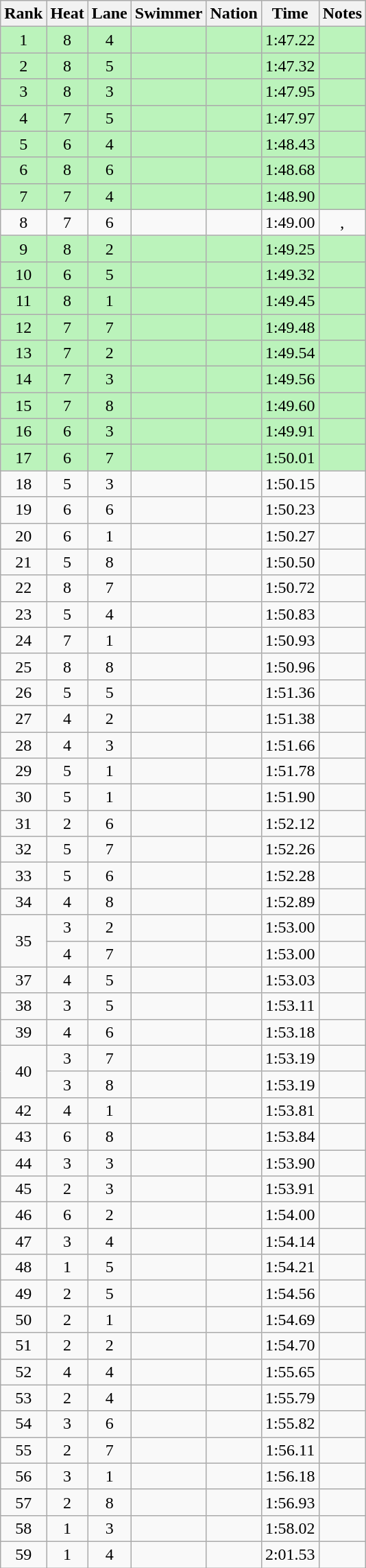<table class="wikitable sortable" style="text-align:center">
<tr>
<th>Rank</th>
<th>Heat</th>
<th>Lane</th>
<th>Swimmer</th>
<th>Nation</th>
<th>Time</th>
<th>Notes</th>
</tr>
<tr style="background:#bbf3bb;">
<td>1</td>
<td>8</td>
<td>4</td>
<td align=left></td>
<td align=left></td>
<td>1:47.22</td>
<td></td>
</tr>
<tr style="background:#bbf3bb;">
<td>2</td>
<td>8</td>
<td>5</td>
<td align=left></td>
<td align=left></td>
<td>1:47.32</td>
<td></td>
</tr>
<tr style="background:#bbf3bb;">
<td>3</td>
<td>8</td>
<td>3</td>
<td align=left></td>
<td align=left></td>
<td>1:47.95</td>
<td></td>
</tr>
<tr style="background:#bbf3bb;">
<td>4</td>
<td>7</td>
<td>5</td>
<td align=left></td>
<td align=left></td>
<td>1:47.97</td>
<td></td>
</tr>
<tr style="background:#bbf3bb;">
<td>5</td>
<td>6</td>
<td>4</td>
<td align=left></td>
<td align=left></td>
<td>1:48.43</td>
<td></td>
</tr>
<tr style="background:#bbf3bb;">
<td>6</td>
<td>8</td>
<td>6</td>
<td align=left></td>
<td align=left></td>
<td>1:48.68</td>
<td></td>
</tr>
<tr style="background:#bbf3bb;">
<td>7</td>
<td>7</td>
<td>4</td>
<td align=left></td>
<td align=left></td>
<td>1:48.90</td>
<td></td>
</tr>
<tr>
<td>8</td>
<td>7</td>
<td>6</td>
<td align=left></td>
<td align=left></td>
<td>1:49.00</td>
<td>, </td>
</tr>
<tr style="background:#bbf3bb;">
<td>9</td>
<td>8</td>
<td>2</td>
<td align=left></td>
<td align=left></td>
<td>1:49.25</td>
<td></td>
</tr>
<tr style="background:#bbf3bb;">
<td>10</td>
<td>6</td>
<td>5</td>
<td align=left></td>
<td align=left></td>
<td>1:49.32</td>
<td></td>
</tr>
<tr style="background:#bbf3bb;">
<td>11</td>
<td>8</td>
<td>1</td>
<td align=left></td>
<td align=left></td>
<td>1:49.45</td>
<td></td>
</tr>
<tr style="background:#bbf3bb;">
<td>12</td>
<td>7</td>
<td>7</td>
<td align=left></td>
<td align=left></td>
<td>1:49.48</td>
<td></td>
</tr>
<tr style="background:#bbf3bb;">
<td>13</td>
<td>7</td>
<td>2</td>
<td align=left></td>
<td align=left></td>
<td>1:49.54</td>
<td></td>
</tr>
<tr style="background:#bbf3bb;">
<td>14</td>
<td>7</td>
<td>3</td>
<td align=left></td>
<td align=left></td>
<td>1:49.56</td>
<td></td>
</tr>
<tr style="background:#bbf3bb;">
<td>15</td>
<td>7</td>
<td>8</td>
<td align=left></td>
<td align=left></td>
<td>1:49.60</td>
<td></td>
</tr>
<tr style="background:#bbf3bb;">
<td>16</td>
<td>6</td>
<td>3</td>
<td align=left></td>
<td align=left></td>
<td>1:49.91</td>
<td></td>
</tr>
<tr style="background:#bbf3bb;">
<td>17</td>
<td>6</td>
<td>7</td>
<td align=left></td>
<td align=left></td>
<td>1:50.01</td>
<td></td>
</tr>
<tr>
<td>18</td>
<td>5</td>
<td>3</td>
<td align=left></td>
<td align=left></td>
<td>1:50.15</td>
<td></td>
</tr>
<tr>
<td>19</td>
<td>6</td>
<td>6</td>
<td align=left></td>
<td align=left></td>
<td>1:50.23</td>
<td></td>
</tr>
<tr>
<td>20</td>
<td>6</td>
<td>1</td>
<td align=left></td>
<td align=left></td>
<td>1:50.27</td>
<td></td>
</tr>
<tr>
<td>21</td>
<td>5</td>
<td>8</td>
<td align=left></td>
<td align=left></td>
<td>1:50.50</td>
<td></td>
</tr>
<tr>
<td>22</td>
<td>8</td>
<td>7</td>
<td align=left></td>
<td align=left></td>
<td>1:50.72</td>
<td></td>
</tr>
<tr>
<td>23</td>
<td>5</td>
<td>4</td>
<td align=left></td>
<td align=left></td>
<td>1:50.83</td>
<td></td>
</tr>
<tr>
<td>24</td>
<td>7</td>
<td>1</td>
<td align=left></td>
<td align=left></td>
<td>1:50.93</td>
<td></td>
</tr>
<tr>
<td>25</td>
<td>8</td>
<td>8</td>
<td align=left></td>
<td align=left></td>
<td>1:50.96</td>
<td></td>
</tr>
<tr>
<td>26</td>
<td>5</td>
<td>5</td>
<td align=left></td>
<td align=left></td>
<td>1:51.36</td>
<td></td>
</tr>
<tr>
<td>27</td>
<td>4</td>
<td>2</td>
<td align=left></td>
<td align=left></td>
<td>1:51.38</td>
<td></td>
</tr>
<tr>
<td>28</td>
<td>4</td>
<td>3</td>
<td align=left></td>
<td align=left></td>
<td>1:51.66</td>
<td></td>
</tr>
<tr>
<td>29</td>
<td>5</td>
<td>1</td>
<td align=left></td>
<td align=left></td>
<td>1:51.78</td>
<td></td>
</tr>
<tr>
<td>30</td>
<td>5</td>
<td>1</td>
<td align=left></td>
<td align=left></td>
<td>1:51.90</td>
<td></td>
</tr>
<tr>
<td>31</td>
<td>2</td>
<td>6</td>
<td align=left></td>
<td align=left></td>
<td>1:52.12</td>
<td></td>
</tr>
<tr>
<td>32</td>
<td>5</td>
<td>7</td>
<td align=left></td>
<td align=left></td>
<td>1:52.26</td>
<td></td>
</tr>
<tr>
<td>33</td>
<td>5</td>
<td>6</td>
<td align=left></td>
<td align=left></td>
<td>1:52.28</td>
<td></td>
</tr>
<tr>
<td>34</td>
<td>4</td>
<td>8</td>
<td align=left></td>
<td align=left></td>
<td>1:52.89</td>
<td></td>
</tr>
<tr>
<td rowspan=2>35</td>
<td>3</td>
<td>2</td>
<td align=left></td>
<td align=left></td>
<td>1:53.00</td>
<td></td>
</tr>
<tr>
<td>4</td>
<td>7</td>
<td align=left></td>
<td align=left></td>
<td>1:53.00</td>
<td></td>
</tr>
<tr>
<td>37</td>
<td>4</td>
<td>5</td>
<td align=left></td>
<td align=left></td>
<td>1:53.03</td>
<td></td>
</tr>
<tr>
<td>38</td>
<td>3</td>
<td>5</td>
<td align=left></td>
<td align=left></td>
<td>1:53.11</td>
<td></td>
</tr>
<tr>
<td>39</td>
<td>4</td>
<td>6</td>
<td align=left></td>
<td align=left></td>
<td>1:53.18</td>
<td></td>
</tr>
<tr>
<td rowspan=2>40</td>
<td>3</td>
<td>7</td>
<td align=left></td>
<td align=left></td>
<td>1:53.19</td>
<td></td>
</tr>
<tr>
<td>3</td>
<td>8</td>
<td align=left></td>
<td align=left></td>
<td>1:53.19</td>
<td></td>
</tr>
<tr>
<td>42</td>
<td>4</td>
<td>1</td>
<td align=left></td>
<td align=left></td>
<td>1:53.81</td>
<td></td>
</tr>
<tr>
<td>43</td>
<td>6</td>
<td>8</td>
<td align=left></td>
<td align=left></td>
<td>1:53.84</td>
<td></td>
</tr>
<tr>
<td>44</td>
<td>3</td>
<td>3</td>
<td align=left></td>
<td align=left></td>
<td>1:53.90</td>
<td></td>
</tr>
<tr>
<td>45</td>
<td>2</td>
<td>3</td>
<td align=left></td>
<td align=left></td>
<td>1:53.91</td>
<td></td>
</tr>
<tr>
<td>46</td>
<td>6</td>
<td>2</td>
<td align=left></td>
<td align=left></td>
<td>1:54.00</td>
<td></td>
</tr>
<tr>
<td>47</td>
<td>3</td>
<td>4</td>
<td align=left></td>
<td align=left></td>
<td>1:54.14</td>
<td></td>
</tr>
<tr>
<td>48</td>
<td>1</td>
<td>5</td>
<td align=left></td>
<td align=left></td>
<td>1:54.21</td>
<td></td>
</tr>
<tr>
<td>49</td>
<td>2</td>
<td>5</td>
<td align=left></td>
<td align=left></td>
<td>1:54.56</td>
<td></td>
</tr>
<tr>
<td>50</td>
<td>2</td>
<td>1</td>
<td align=left></td>
<td align=left></td>
<td>1:54.69</td>
<td></td>
</tr>
<tr>
<td>51</td>
<td>2</td>
<td>2</td>
<td align=left></td>
<td align=left></td>
<td>1:54.70</td>
<td></td>
</tr>
<tr>
<td>52</td>
<td>4</td>
<td>4</td>
<td align=left></td>
<td align=left></td>
<td>1:55.65</td>
<td></td>
</tr>
<tr>
<td>53</td>
<td>2</td>
<td>4</td>
<td align=left></td>
<td align=left></td>
<td>1:55.79</td>
<td></td>
</tr>
<tr>
<td>54</td>
<td>3</td>
<td>6</td>
<td align=left></td>
<td align=left></td>
<td>1:55.82</td>
<td></td>
</tr>
<tr>
<td>55</td>
<td>2</td>
<td>7</td>
<td align=left></td>
<td align=left></td>
<td>1:56.11</td>
<td></td>
</tr>
<tr>
<td>56</td>
<td>3</td>
<td>1</td>
<td align=left></td>
<td align=left></td>
<td>1:56.18</td>
<td></td>
</tr>
<tr>
<td>57</td>
<td>2</td>
<td>8</td>
<td align=left></td>
<td align=left></td>
<td>1:56.93</td>
<td></td>
</tr>
<tr>
<td>58</td>
<td>1</td>
<td>3</td>
<td align=left></td>
<td align=left></td>
<td>1:58.02</td>
<td></td>
</tr>
<tr>
<td>59</td>
<td>1</td>
<td>4</td>
<td align=left></td>
<td align=left></td>
<td>2:01.53</td>
<td></td>
</tr>
</table>
